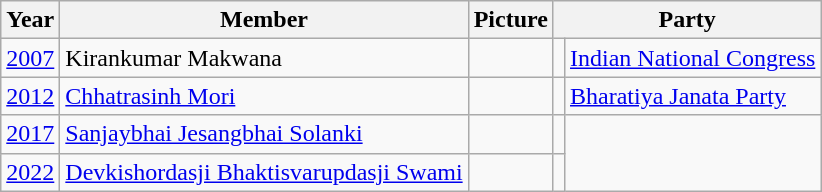<table class="wikitable sortable">
<tr>
<th>Year</th>
<th>Member</th>
<th>Picture</th>
<th colspan="2">Party</th>
</tr>
<tr>
<td><a href='#'>2007</a></td>
<td>Kirankumar Makwana</td>
<td></td>
<td></td>
<td><a href='#'>Indian National Congress</a></td>
</tr>
<tr>
<td><a href='#'>2012</a></td>
<td><a href='#'>Chhatrasinh Mori</a></td>
<td></td>
<td></td>
<td><a href='#'>Bharatiya Janata Party</a></td>
</tr>
<tr>
<td><a href='#'>2017</a></td>
<td><a href='#'>Sanjaybhai Jesangbhai Solanki</a></td>
<td></td>
<td></td>
</tr>
<tr>
<td><a href='#'>2022</a></td>
<td><a href='#'>Devkishordasji Bhaktisvarupdasji Swami</a></td>
<td></td>
<td></td>
</tr>
</table>
